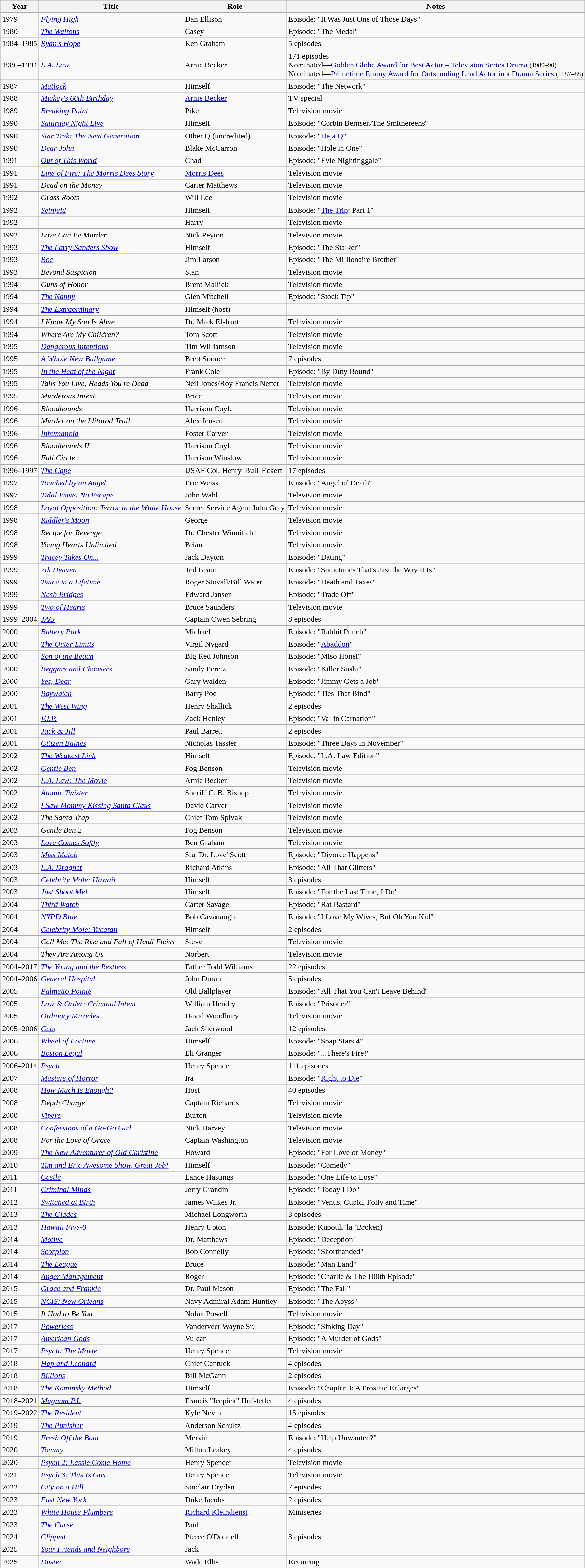<table class="wikitable sortable">
<tr>
<th>Year</th>
<th>Title</th>
<th>Role</th>
<th class="unsortable">Notes</th>
</tr>
<tr>
<td>1979</td>
<td><em><a href='#'>Flying High</a></em></td>
<td>Dan Ellison</td>
<td>Episode: "It Was Just One of Those Days"</td>
</tr>
<tr>
<td>1980</td>
<td><em><a href='#'>The Waltons</a></em></td>
<td>Casey</td>
<td>Episode: "The Medal"</td>
</tr>
<tr>
<td>1984–1985</td>
<td><em><a href='#'>Ryan's Hope</a></em></td>
<td>Ken Graham</td>
<td>5 episodes</td>
</tr>
<tr>
<td>1986–1994</td>
<td><em><a href='#'>L.A. Law</a></em></td>
<td>Arnie Becker</td>
<td>171 episodes<br>Nominated—<a href='#'>Golden Globe Award for Best Actor – Television Series Drama</a> <small>(1989–90)</small><br>Nominated—<a href='#'>Primetime Emmy Award for Outstanding Lead Actor in a Drama Series</a> <small>(1987–88)</small></td>
</tr>
<tr>
<td>1987</td>
<td><em><a href='#'>Matlock</a></em></td>
<td>Himself</td>
<td>Episode: "The Network"</td>
</tr>
<tr>
<td>1988</td>
<td><em><a href='#'>Mickey's 60th Birthday</a></em></td>
<td><a href='#'>Arnie Becker</a></td>
<td>TV special</td>
</tr>
<tr>
<td>1989</td>
<td><em><a href='#'>Breaking Point</a></em></td>
<td>Pike</td>
<td>Television movie</td>
</tr>
<tr>
<td>1990</td>
<td><em><a href='#'>Saturday Night Live</a></em></td>
<td>Himself</td>
<td>Episode: "Corbin Bernsen/The Smithereens"</td>
</tr>
<tr>
<td>1990</td>
<td><em><a href='#'>Star Trek: The Next Generation</a></em></td>
<td>Other Q (uncredited)</td>
<td>Episode: "<a href='#'>Deja Q</a>"</td>
</tr>
<tr>
<td>1990</td>
<td><em><a href='#'>Dear John</a></em></td>
<td>Blake McCarron</td>
<td>Episode: "Hole in One"</td>
</tr>
<tr>
<td>1991</td>
<td><em><a href='#'>Out of This World</a></em></td>
<td>Chad</td>
<td>Episode: "Evie Nightinggale"</td>
</tr>
<tr>
<td>1991</td>
<td><em><a href='#'>Line of Fire: The Morris Dees Story</a></em></td>
<td><a href='#'>Morris Dees</a></td>
<td>Television movie</td>
</tr>
<tr>
<td>1991</td>
<td><em>Dead on the Money</em></td>
<td>Carter Matthews</td>
<td>Television movie</td>
</tr>
<tr>
<td>1992</td>
<td><em>Grass Roots</em></td>
<td>Will Lee</td>
<td>Television movie</td>
</tr>
<tr>
<td>1992</td>
<td><em><a href='#'>Seinfeld</a></em></td>
<td>Himself</td>
<td>Episode: "<a href='#'>The Trip</a>: Part 1"</td>
</tr>
<tr>
<td>1992</td>
<td><em></em></td>
<td>Harry</td>
<td>Television movie</td>
</tr>
<tr>
<td>1992</td>
<td><em>Love Can Be Murder</em></td>
<td>Nick Peyton</td>
<td>Television movie</td>
</tr>
<tr>
<td>1993</td>
<td><em><a href='#'>The Larry Sanders Show</a></em></td>
<td>Himself</td>
<td>Episode: "The Stalker"</td>
</tr>
<tr>
<td>1993</td>
<td><em><a href='#'>Roc</a></em></td>
<td>Jim Larson</td>
<td>Episode: "The Millionaire Brother"</td>
</tr>
<tr>
<td>1993</td>
<td><em>Beyond Suspicion</em></td>
<td>Stan</td>
<td>Television movie</td>
</tr>
<tr>
<td>1994</td>
<td><em>Guns of Honor</em></td>
<td>Brent Mallick</td>
<td>Television movie</td>
</tr>
<tr>
<td>1994</td>
<td><em><a href='#'>The Nanny</a></em></td>
<td>Glen Mitchell</td>
<td>Episode: "Stock Tip"</td>
</tr>
<tr>
<td>1994</td>
<td><em><a href='#'>The Extraordinary</a></em></td>
<td>Himself (host)</td>
<td></td>
</tr>
<tr>
<td>1994</td>
<td><em>I Know My Son Is Alive</em></td>
<td>Dr. Mark Elshant</td>
<td>Television movie</td>
</tr>
<tr>
<td>1994</td>
<td><em>Where Are My Children?</em></td>
<td>Tom Scott</td>
<td>Television movie</td>
</tr>
<tr>
<td>1995</td>
<td><em><a href='#'>Dangerous Intentions</a></em></td>
<td>Tim Williamson</td>
<td>Television movie</td>
</tr>
<tr>
<td>1995</td>
<td><em><a href='#'>A Whole New Ballgame</a></em></td>
<td>Brett Sooner</td>
<td>7 episodes</td>
</tr>
<tr>
<td>1995</td>
<td><em><a href='#'>In the Heat of the Night</a></em></td>
<td>Frank Cole</td>
<td>Episode: "By Duty Bound"</td>
</tr>
<tr>
<td>1995</td>
<td><em>Tails You Live, Heads You're Dead</em></td>
<td>Neil Jones/Roy Francis Netter</td>
<td>Television movie</td>
</tr>
<tr>
<td>1995</td>
<td><em>Murderous Intent</em></td>
<td>Brice</td>
<td>Television movie</td>
</tr>
<tr>
<td>1996</td>
<td><em>Bloodhounds</em></td>
<td>Harrison Coyle</td>
<td>Television movie</td>
</tr>
<tr>
<td>1996</td>
<td><em>Murder on the Iditarod Trail</em></td>
<td>Alex Jensen</td>
<td>Television movie</td>
</tr>
<tr>
<td>1996</td>
<td><em><a href='#'>Inhumanoid</a></em></td>
<td>Foster Carver</td>
<td>Television movie</td>
</tr>
<tr>
<td>1996</td>
<td><em>Bloodhounds II</em></td>
<td>Harrison Coyle</td>
<td>Television movie</td>
</tr>
<tr>
<td>1996</td>
<td><em>Full Circle</em></td>
<td>Harrison Winslow</td>
<td>Television movie</td>
</tr>
<tr>
<td>1996–1997</td>
<td><em><a href='#'>The Cape</a></em></td>
<td>USAF Col. Henry 'Bull' Eckert</td>
<td>17 episodes</td>
</tr>
<tr>
<td>1997</td>
<td><em><a href='#'>Touched by an Angel</a></em></td>
<td>Eric Weiss</td>
<td>Episode: "Angel of Death"</td>
</tr>
<tr>
<td>1997</td>
<td><em><a href='#'>Tidal Wave: No Escape</a></em></td>
<td>John Wahl</td>
<td>Television movie</td>
</tr>
<tr>
<td>1998</td>
<td><em><a href='#'>Loyal Opposition: Terror in the White House</a></em></td>
<td>Secret Service Agent John Gray</td>
<td>Television movie</td>
</tr>
<tr>
<td>1998</td>
<td><em><a href='#'>Riddler's Moon</a></em></td>
<td>George</td>
<td>Television movie</td>
</tr>
<tr>
<td>1998</td>
<td><em>Recipe for Revenge</em></td>
<td>Dr. Chester Winnifield</td>
<td>Television movie</td>
</tr>
<tr>
<td>1998</td>
<td><em>Young Hearts Unlimited</em></td>
<td>Brian</td>
<td>Television movie</td>
</tr>
<tr>
<td>1999</td>
<td><em><a href='#'>Tracey Takes On...</a></em></td>
<td>Jack Dayton</td>
<td>Episode: "Dating"</td>
</tr>
<tr>
<td>1999</td>
<td><em><a href='#'>7th Heaven</a></em></td>
<td>Ted Grant</td>
<td>Episode: "Sometimes That's Just the Way It Is"</td>
</tr>
<tr>
<td>1999</td>
<td><em><a href='#'>Twice in a Lifetime</a></em></td>
<td>Roger Stovall/Bill Water</td>
<td>Episode: "Death and Taxes"</td>
</tr>
<tr>
<td>1999</td>
<td><em><a href='#'>Nash Bridges</a></em></td>
<td>Edward Jansen</td>
<td>Episode: "Trade Off"</td>
</tr>
<tr>
<td>1999</td>
<td><em><a href='#'>Two of Hearts</a></em></td>
<td>Bruce Saunders</td>
<td>Television movie</td>
</tr>
<tr>
<td>1999–2004</td>
<td><em><a href='#'>JAG</a></em></td>
<td>Captain Owen Sebring</td>
<td>8 episodes</td>
</tr>
<tr>
<td>2000</td>
<td><em><a href='#'>Battery Park</a></em></td>
<td>Michael</td>
<td>Episode: "Rabbit Punch"</td>
</tr>
<tr>
<td>2000</td>
<td><em><a href='#'>The Outer Limits</a></em></td>
<td>Virgil Nygard</td>
<td>Episode: "<a href='#'>Abaddon</a>"</td>
</tr>
<tr>
<td>2000</td>
<td><em><a href='#'>Son of the Beach</a></em></td>
<td>Big Red Johnson</td>
<td>Episode: "Miso Honei"</td>
</tr>
<tr>
<td>2000</td>
<td><em><a href='#'>Beggars and Choosers</a></em></td>
<td>Sandy Peretz</td>
<td>Episode: "Killer Sushi"</td>
</tr>
<tr>
<td>2000</td>
<td><em><a href='#'>Yes, Dear</a></em></td>
<td>Gary Walden</td>
<td>Episode: "Jimmy Gets a Job"</td>
</tr>
<tr>
<td>2000</td>
<td><em><a href='#'>Baywatch</a></em></td>
<td>Barry Poe</td>
<td>Episode: "Ties That Bind"</td>
</tr>
<tr>
<td>2001</td>
<td><em><a href='#'>The West Wing</a></em></td>
<td>Henry Shallick</td>
<td>2 episodes</td>
</tr>
<tr>
<td>2001</td>
<td><em><a href='#'>V.I.P.</a></em></td>
<td>Zack Henley</td>
<td>Episode: "Val in Carnation"</td>
</tr>
<tr>
<td>2001</td>
<td><em><a href='#'>Jack & Jill</a></em></td>
<td>Paul Barrett</td>
<td>2 episodes</td>
</tr>
<tr>
<td>2001</td>
<td><em><a href='#'>Citizen Baines</a></em></td>
<td>Nicholas Tassler</td>
<td>Episode: "Three Days in November"</td>
</tr>
<tr>
<td>2002</td>
<td><em><a href='#'>The Weakest Link</a></em></td>
<td>Himself</td>
<td>Episode: "L.A. Law Edition"</td>
</tr>
<tr>
<td>2002</td>
<td><em><a href='#'>Gentle Ben</a></em></td>
<td>Fog Benson</td>
<td>Television movie</td>
</tr>
<tr>
<td>2002</td>
<td><em><a href='#'>L.A. Law: The Movie</a></em></td>
<td>Arnie Becker</td>
<td>Television movie</td>
</tr>
<tr>
<td>2002</td>
<td><em><a href='#'>Atomic Twister</a></em></td>
<td>Sheriff C. B. Bishop</td>
<td>Television movie</td>
</tr>
<tr>
<td>2002</td>
<td><a href='#'><em>I Saw Mommy Kissing Santa Claus</em></a></td>
<td>David Carver</td>
<td>Television movie</td>
</tr>
<tr>
<td>2002</td>
<td><em>The Santa Trap</em></td>
<td>Chief Tom Spivak</td>
<td>Television movie</td>
</tr>
<tr>
<td>2003</td>
<td><em>Gentle Ben 2</em></td>
<td>Fog Benson</td>
<td>Television movie</td>
</tr>
<tr>
<td>2003</td>
<td><em><a href='#'>Love Comes Softly</a></em></td>
<td>Ben Graham</td>
<td>Television movie</td>
</tr>
<tr>
<td>2003</td>
<td><em><a href='#'>Miss Match</a></em></td>
<td>Stu 'Dr. Love' Scott</td>
<td>Episode: "Divorce Happens"</td>
</tr>
<tr>
<td>2003</td>
<td><em><a href='#'>L.A. Dragnet</a></em></td>
<td>Richard Atkins</td>
<td>Episode: "All That Glitters"</td>
</tr>
<tr>
<td>2003</td>
<td><em><a href='#'>Celebrity Mole: Hawaii</a></em></td>
<td>Himself</td>
<td>3 episodes</td>
</tr>
<tr>
<td>2003</td>
<td><em><a href='#'>Just Shoot Me!</a></em></td>
<td>Himself</td>
<td>Episode: "For the Last Time, I Do"</td>
</tr>
<tr>
<td>2004</td>
<td><em><a href='#'>Third Watch</a></em></td>
<td>Carter Savage</td>
<td>Episode: "Rat Bastard"</td>
</tr>
<tr>
<td>2004</td>
<td><em><a href='#'>NYPD Blue</a></em></td>
<td>Bob Cavanaugh</td>
<td>Episode: "I Love My Wives, But Oh You Kid"</td>
</tr>
<tr>
<td>2004</td>
<td><em><a href='#'>Celebrity Mole: Yucatan</a></em></td>
<td>Himself</td>
<td>2 episodes</td>
</tr>
<tr>
<td>2004</td>
<td><em>Call Me: The Rise and Fall of Heidi Fleiss</em></td>
<td>Steve</td>
<td>Television movie</td>
</tr>
<tr>
<td>2004</td>
<td><em>They Are Among Us</em></td>
<td>Norbert</td>
<td>Television movie</td>
</tr>
<tr>
<td>2004–2017</td>
<td><em><a href='#'>The Young and the Restless</a></em></td>
<td>Father Todd Williams</td>
<td>22 episodes</td>
</tr>
<tr>
<td>2004–2006</td>
<td><em><a href='#'>General Hospital</a></em></td>
<td>John Durant</td>
<td>5 episodes</td>
</tr>
<tr>
<td>2005</td>
<td><em><a href='#'>Palmetto Pointe</a></em></td>
<td>Old Ballplayer</td>
<td>Episode: "All That You Can't Leave Behind"</td>
</tr>
<tr>
<td>2005</td>
<td><em><a href='#'>Law & Order: Criminal Intent</a></em></td>
<td>William Hendry</td>
<td>Episode: "Prisoner"</td>
</tr>
<tr>
<td>2005</td>
<td><em><a href='#'>Ordinary Miracles</a></em></td>
<td>David Woodbury</td>
<td>Television movie</td>
</tr>
<tr>
<td>2005–2006</td>
<td><em><a href='#'>Cuts</a></em></td>
<td>Jack Sherwood</td>
<td>12 episodes</td>
</tr>
<tr>
<td>2006</td>
<td><em><a href='#'>Wheel of Fortune</a></em></td>
<td>Himself</td>
<td>Episode: "Soap Stars 4"</td>
</tr>
<tr>
<td>2006</td>
<td><em><a href='#'>Boston Legal</a></em></td>
<td>Eli Granger</td>
<td>Episode: "...There's Fire!"</td>
</tr>
<tr>
<td>2006–2014</td>
<td><em><a href='#'>Psych</a></em></td>
<td>Henry Spencer</td>
<td>111 episodes</td>
</tr>
<tr>
<td>2007</td>
<td><em><a href='#'>Masters of Horror</a></em></td>
<td>Ira</td>
<td>Episode: "<a href='#'>Right to Die</a>"</td>
</tr>
<tr>
<td>2008</td>
<td><em><a href='#'>How Much Is Enough?</a></em></td>
<td>Host</td>
<td>40 episodes</td>
</tr>
<tr>
<td>2008</td>
<td><em>Depth Charge</em></td>
<td>Captain Richards</td>
<td>Television movie</td>
</tr>
<tr>
<td>2008</td>
<td><em><a href='#'>Vipers</a></em></td>
<td>Burton</td>
<td>Television movie</td>
</tr>
<tr>
<td>2008</td>
<td><em><a href='#'>Confessions of a Go-Go Girl</a></em></td>
<td>Nick Harvey</td>
<td>Television movie</td>
</tr>
<tr>
<td>2008</td>
<td><em>For the Love of Grace</em></td>
<td>Captain Washington</td>
<td>Television movie</td>
</tr>
<tr>
<td>2009</td>
<td><em><a href='#'>The New Adventures of Old Christine</a></em></td>
<td>Howard</td>
<td>Episode: "For Love or Money"</td>
</tr>
<tr>
<td>2010</td>
<td><em><a href='#'>Tim and Eric Awesome Show, Great Job!</a></em></td>
<td>Himself</td>
<td>Episode: "Comedy"</td>
</tr>
<tr>
<td>2011</td>
<td><em><a href='#'>Castle</a></em></td>
<td>Lance Hastings</td>
<td>Episode: "One Life to Lose"</td>
</tr>
<tr>
<td>2011</td>
<td><em><a href='#'>Criminal Minds</a></em></td>
<td>Jerry Grandin</td>
<td>Episode: "Today I Do"</td>
</tr>
<tr>
<td>2012</td>
<td><em><a href='#'>Switched at Birth</a></em></td>
<td>James Wilkes Jr.</td>
<td>Episode: "Venus, Cupid, Folly and Time"</td>
</tr>
<tr>
<td>2013</td>
<td><em><a href='#'>The Glades</a></em></td>
<td>Michael Longworth</td>
<td>3 episodes</td>
</tr>
<tr>
<td>2013</td>
<td><em><a href='#'>Hawaii Five-0</a></em></td>
<td>Henry Upton</td>
<td>Episode: Kupouli 'la (Broken)</td>
</tr>
<tr>
<td>2014</td>
<td><em><a href='#'>Motive</a></em></td>
<td>Dr. Matthews</td>
<td>Episode: "Deception"</td>
</tr>
<tr>
<td>2014</td>
<td><em><a href='#'>Scorpion</a></em></td>
<td>Bob Connelly</td>
<td>Episode: "Shorthanded"</td>
</tr>
<tr>
<td>2014</td>
<td><em><a href='#'>The League</a></em></td>
<td>Bruce</td>
<td>Episode: "Man Land"</td>
</tr>
<tr>
<td>2014</td>
<td><em><a href='#'>Anger Management</a></em></td>
<td>Roger</td>
<td>Episode: "Charlie & The 100th Episode"</td>
</tr>
<tr>
<td>2015</td>
<td><em><a href='#'>Grace and Frankie</a></em></td>
<td>Dr. Paul Mason</td>
<td>Episode: "The Fall"</td>
</tr>
<tr>
<td>2015</td>
<td><em><a href='#'>NCIS: New Orleans</a></em></td>
<td>Navy Admiral Adam Huntley</td>
<td>Episode: "The Abyss"</td>
</tr>
<tr>
<td>2015</td>
<td><em>It Had to Be You</em></td>
<td>Nolan Powell</td>
<td>Television movie</td>
</tr>
<tr>
<td>2017</td>
<td><em><a href='#'>Powerless</a></em></td>
<td>Vanderveer Wayne Sr.</td>
<td>Episode: "Sinking Day"</td>
</tr>
<tr>
<td>2017</td>
<td><em><a href='#'>American Gods</a></em></td>
<td>Vulcan</td>
<td>Episode: "A Murder of Gods"</td>
</tr>
<tr>
<td>2017</td>
<td><em><a href='#'>Psych: The Movie</a></em></td>
<td>Henry Spencer</td>
<td>Television movie</td>
</tr>
<tr>
<td>2018</td>
<td><em><a href='#'>Hap and Leonard</a></em></td>
<td>Chief Cantuck</td>
<td>4 episodes</td>
</tr>
<tr>
<td>2018</td>
<td><em><a href='#'>Billions</a></em></td>
<td>Bill McGann</td>
<td>2 episodes</td>
</tr>
<tr>
<td>2018</td>
<td><em><a href='#'>The Kominsky Method</a></em></td>
<td>Himself</td>
<td>Episode: "Chapter 3: A Prostate Enlarges"</td>
</tr>
<tr>
<td>2018–2021</td>
<td><em><a href='#'>Magnum P.I.</a></em></td>
<td>Francis "Icepick" Hofstetler</td>
<td>4 episodes</td>
</tr>
<tr>
<td>2019–2022</td>
<td><em><a href='#'>The Resident</a></em></td>
<td>Kyle Nevin</td>
<td>15 episodes</td>
</tr>
<tr>
<td>2019</td>
<td><em><a href='#'>The Punisher</a></em></td>
<td>Anderson Schultz</td>
<td>4 episodes</td>
</tr>
<tr>
<td>2019</td>
<td><em><a href='#'>Fresh Off the Boat</a></em></td>
<td>Mervin</td>
<td>Episode: "Help Unwanted?"</td>
</tr>
<tr>
<td>2020</td>
<td><em><a href='#'>Tommy</a></em></td>
<td>Milton Leakey</td>
<td>4 episodes</td>
</tr>
<tr>
<td>2020</td>
<td><em><a href='#'>Psych 2: Lassie Come Home</a></em></td>
<td>Henry Spencer</td>
<td>Television movie</td>
</tr>
<tr>
<td>2021</td>
<td><em><a href='#'>Psych 3: This Is Gus</a></em></td>
<td>Henry Spencer</td>
<td>Television movie</td>
</tr>
<tr>
<td>2022</td>
<td><em><a href='#'>City on a Hill</a></em></td>
<td>Sinclair Dryden</td>
<td>7 episodes</td>
</tr>
<tr>
<td>2023</td>
<td><em><a href='#'>East New York</a></em></td>
<td>Duke Jacobs</td>
<td>2 episodes</td>
</tr>
<tr>
<td>2023</td>
<td><em><a href='#'>White House Plumbers</a></em></td>
<td><a href='#'>Richard Kleindienst</a></td>
<td>Miniseries</td>
</tr>
<tr>
<td>2023</td>
<td><em><a href='#'>The Curse</a></em></td>
<td>Paul</td>
<td></td>
</tr>
<tr>
<td>2024</td>
<td><a href='#'><em>Clipped</em></a></td>
<td>Pierce O'Donnell</td>
<td>3 episodes</td>
</tr>
<tr>
<td>2025</td>
<td><em><a href='#'>Your Friends and Neighbors</a></em></td>
<td>Jack</td>
<td></td>
</tr>
<tr>
<td>2025</td>
<td><a href='#'><em>Duster</em></a></td>
<td>Wade Ellis</td>
<td>Recurring</td>
</tr>
</table>
